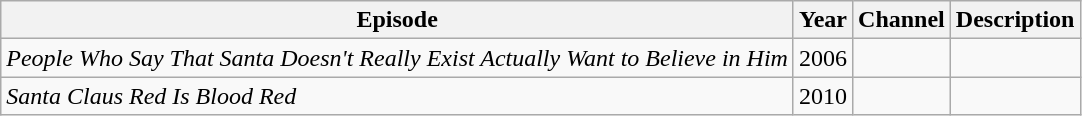<table class="wikitable sortable">
<tr>
<th>Episode</th>
<th>Year</th>
<th>Channel</th>
<th>Description</th>
</tr>
<tr>
<td><em>People Who Say That Santa Doesn't Really Exist Actually Want to Believe in Him</em></td>
<td>2006</td>
<td></td>
<td></td>
</tr>
<tr>
<td><em>Santa Claus Red Is Blood Red</em></td>
<td>2010</td>
<td></td>
<td></td>
</tr>
</table>
